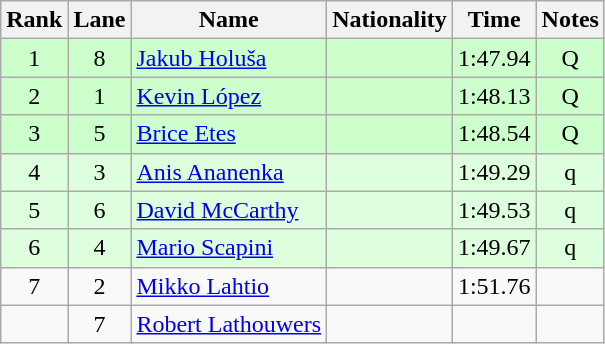<table class="wikitable sortable" style="text-align:center">
<tr>
<th>Rank</th>
<th>Lane</th>
<th>Name</th>
<th>Nationality</th>
<th>Time</th>
<th>Notes</th>
</tr>
<tr bgcolor=ccffcc>
<td>1</td>
<td>8</td>
<td align="left"><a href='#'>Jakub Holuša</a></td>
<td align=left></td>
<td>1:47.94</td>
<td>Q</td>
</tr>
<tr bgcolor=ccffcc>
<td>2</td>
<td>1</td>
<td align="left"><a href='#'>Kevin López</a></td>
<td align=left></td>
<td>1:48.13</td>
<td>Q</td>
</tr>
<tr bgcolor=ccffcc>
<td>3</td>
<td>5</td>
<td align="left"><a href='#'>Brice Etes</a></td>
<td align=left></td>
<td>1:48.54</td>
<td>Q</td>
</tr>
<tr bgcolor=ddffdd>
<td>4</td>
<td>3</td>
<td align="left"><a href='#'>Anis Ananenka</a></td>
<td align=left></td>
<td>1:49.29</td>
<td>q</td>
</tr>
<tr bgcolor=ddffdd>
<td>5</td>
<td>6</td>
<td align="left"><a href='#'>David McCarthy</a></td>
<td align=left></td>
<td>1:49.53</td>
<td>q</td>
</tr>
<tr bgcolor=ddffdd>
<td>6</td>
<td>4</td>
<td align="left"><a href='#'>Mario Scapini</a></td>
<td align=left></td>
<td>1:49.67</td>
<td>q</td>
</tr>
<tr>
<td>7</td>
<td>2</td>
<td align="left"><a href='#'>Mikko Lahtio</a></td>
<td align=left></td>
<td>1:51.76</td>
<td></td>
</tr>
<tr>
<td></td>
<td>7</td>
<td align="left"><a href='#'>Robert Lathouwers</a></td>
<td align=left></td>
<td></td>
<td></td>
</tr>
</table>
